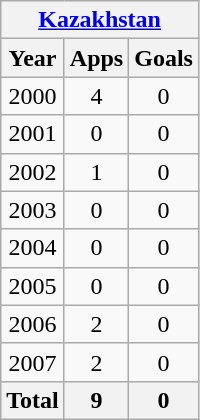<table class="wikitable" style="text-align:center">
<tr>
<th colspan=3><a href='#'>Kazakhstan</a></th>
</tr>
<tr>
<th>Year</th>
<th>Apps</th>
<th>Goals</th>
</tr>
<tr>
<td>2000</td>
<td>4</td>
<td>0</td>
</tr>
<tr>
<td>2001</td>
<td>0</td>
<td>0</td>
</tr>
<tr>
<td>2002</td>
<td>1</td>
<td>0</td>
</tr>
<tr>
<td>2003</td>
<td>0</td>
<td>0</td>
</tr>
<tr>
<td>2004</td>
<td>0</td>
<td>0</td>
</tr>
<tr>
<td>2005</td>
<td>0</td>
<td>0</td>
</tr>
<tr>
<td>2006</td>
<td>2</td>
<td>0</td>
</tr>
<tr>
<td>2007</td>
<td>2</td>
<td>0</td>
</tr>
<tr>
<th>Total</th>
<th>9</th>
<th>0</th>
</tr>
</table>
